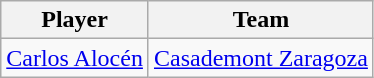<table class="wikitable">
<tr>
<th style="text-align:center;">Player</th>
<th style="text-align:center;">Team</th>
</tr>
<tr>
<td> <a href='#'>Carlos Alocén</a></td>
<td><a href='#'>Casademont Zaragoza</a></td>
</tr>
</table>
